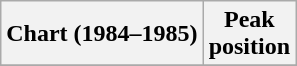<table class="wikitable plainrowheaders" style="text-align:center">
<tr>
<th>Chart (1984–1985)</th>
<th>Peak<br>position</th>
</tr>
<tr>
</tr>
</table>
